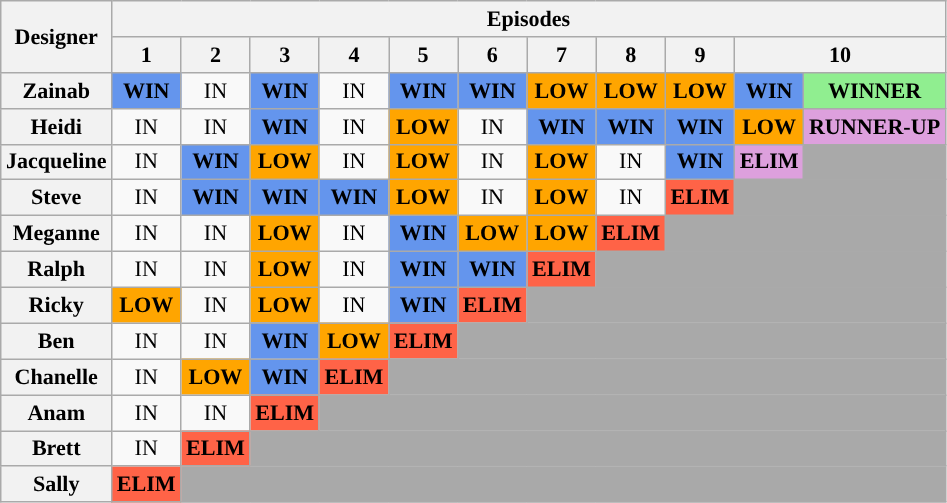<table class="wikitable" style="text-align:center; font-size:92%">
<tr>
<th rowspan="2">Designer</th>
<th colspan="11">Episodes</th>
</tr>
<tr>
<th>1</th>
<th>2</th>
<th>3</th>
<th>4</th>
<th>5</th>
<th>6</th>
<th>7</th>
<th>8</th>
<th>9</th>
<th colspan="2">10</th>
</tr>
<tr>
<th>Zainab</th>
<td bgcolor="cornflowerblue"><strong>WIN</strong></td>
<td>IN</td>
<td bgcolor="cornflowerblue"><strong>WIN</strong></td>
<td>IN</td>
<td bgcolor="cornflowerblue"><strong>WIN</strong></td>
<td bgcolor="cornflowerblue"><strong>WIN</strong></td>
<td bgcolor="orange"><strong>LOW</strong></td>
<td bgcolor="orange"><strong>LOW</strong></td>
<td bgcolor="orange"><strong>LOW</strong></td>
<td bgcolor="cornflowerblue"><strong>WIN</strong></td>
<td bgcolor="lightgreen"><strong>WINNER</strong></td>
</tr>
<tr>
<th>Heidi</th>
<td>IN</td>
<td>IN</td>
<td bgcolor="cornflowerblue"><strong>WIN</strong></td>
<td>IN</td>
<td bgcolor="orange"><strong>LOW</strong></td>
<td>IN</td>
<td bgcolor="cornflowerblue"><strong>WIN</strong></td>
<td bgcolor="cornflowerblue"><strong>WIN</strong></td>
<td bgcolor="cornflowerblue"><strong>WIN</strong></td>
<td bgcolor="orange"><strong>LOW</strong></td>
<td bgcolor="plum"><strong>RUNNER-UP</strong></td>
</tr>
<tr>
<th>Jacqueline</th>
<td>IN</td>
<td bgcolor="cornflowerblue"><strong>WIN</strong></td>
<td bgcolor="orange"><strong>LOW</strong></td>
<td>IN</td>
<td bgcolor="orange"><strong>LOW</strong></td>
<td>IN</td>
<td bgcolor="orange"><strong>LOW</strong></td>
<td>IN</td>
<td bgcolor="cornflowerblue"><strong>WIN</strong></td>
<td bgcolor="plum"><strong>ELIM</strong></td>
<td colspan=1 style="background:darkgray;"></td>
</tr>
<tr>
<th>Steve</th>
<td>IN</td>
<td bgcolor="cornflowerblue"><strong>WIN</strong></td>
<td bgcolor="cornflowerblue"><strong>WIN</strong></td>
<td bgcolor="cornflowerblue"><strong>WIN</strong></td>
<td bgcolor="orange"><strong>LOW</strong></td>
<td>IN</td>
<td bgcolor="orange"><strong>LOW</strong></td>
<td>IN</td>
<td bgcolor="tomato"><strong>ELIM</strong></td>
<td colspan=2 style="background:darkgray;"></td>
</tr>
<tr>
<th>Meganne</th>
<td>IN</td>
<td>IN</td>
<td bgcolor="orange"><strong>LOW</strong></td>
<td>IN</td>
<td bgcolor="cornflowerblue"><strong>WIN</strong></td>
<td bgcolor="orange"><strong>LOW</strong></td>
<td bgcolor="orange"><strong>LOW</strong></td>
<td bgcolor="tomato"><strong>ELIM</strong></td>
<td colspan=3 style="background:darkgray;"></td>
</tr>
<tr>
<th>Ralph</th>
<td>IN</td>
<td>IN</td>
<td bgcolor="orange"><strong>LOW</strong></td>
<td>IN</td>
<td bgcolor="cornflowerblue"><strong>WIN</strong></td>
<td bgcolor="cornflowerblue"><strong>WIN</strong></td>
<td bgcolor="tomato"><strong>ELIM</strong></td>
<td colspan=4 style="background:darkgray;"></td>
</tr>
<tr>
<th>Ricky</th>
<td bgcolor="orange"><strong>LOW</strong></td>
<td>IN</td>
<td bgcolor="orange"><strong>LOW</strong></td>
<td>IN</td>
<td bgcolor="cornflowerblue"><strong>WIN</strong></td>
<td bgcolor="tomato"><strong>ELIM</strong></td>
<td colspan=5 style="background:darkgray;"></td>
</tr>
<tr>
<th>Ben</th>
<td>IN</td>
<td>IN</td>
<td bgcolor="cornflowerblue"><strong>WIN</strong></td>
<td bgcolor="orange"><strong>LOW</strong></td>
<td bgcolor="tomato"><strong>ELIM</strong></td>
<td colspan=6 style="background:darkgray;"></td>
</tr>
<tr>
<th>Chanelle</th>
<td>IN</td>
<td bgcolor="orange"><strong>LOW</strong></td>
<td bgcolor="cornflowerblue"><strong>WIN</strong></td>
<td bgcolor="tomato"><strong>ELIM</strong></td>
<td colspan=7 style="background:darkgray;"></td>
</tr>
<tr>
<th>Anam</th>
<td>IN</td>
<td>IN</td>
<td bgcolor="tomato"><strong>ELIM</strong></td>
<td colspan=8 style="background:darkgray;"></td>
</tr>
<tr>
<th>Brett</th>
<td>IN</td>
<td bgcolor="tomato"><strong>ELIM</strong></td>
<td colspan=9 style="background:darkgray;"></td>
</tr>
<tr>
<th>Sally</th>
<td bgcolor="tomato"><strong>ELIM</strong></td>
<td colspan=10 style="background:darkgray;"></td>
</tr>
</table>
